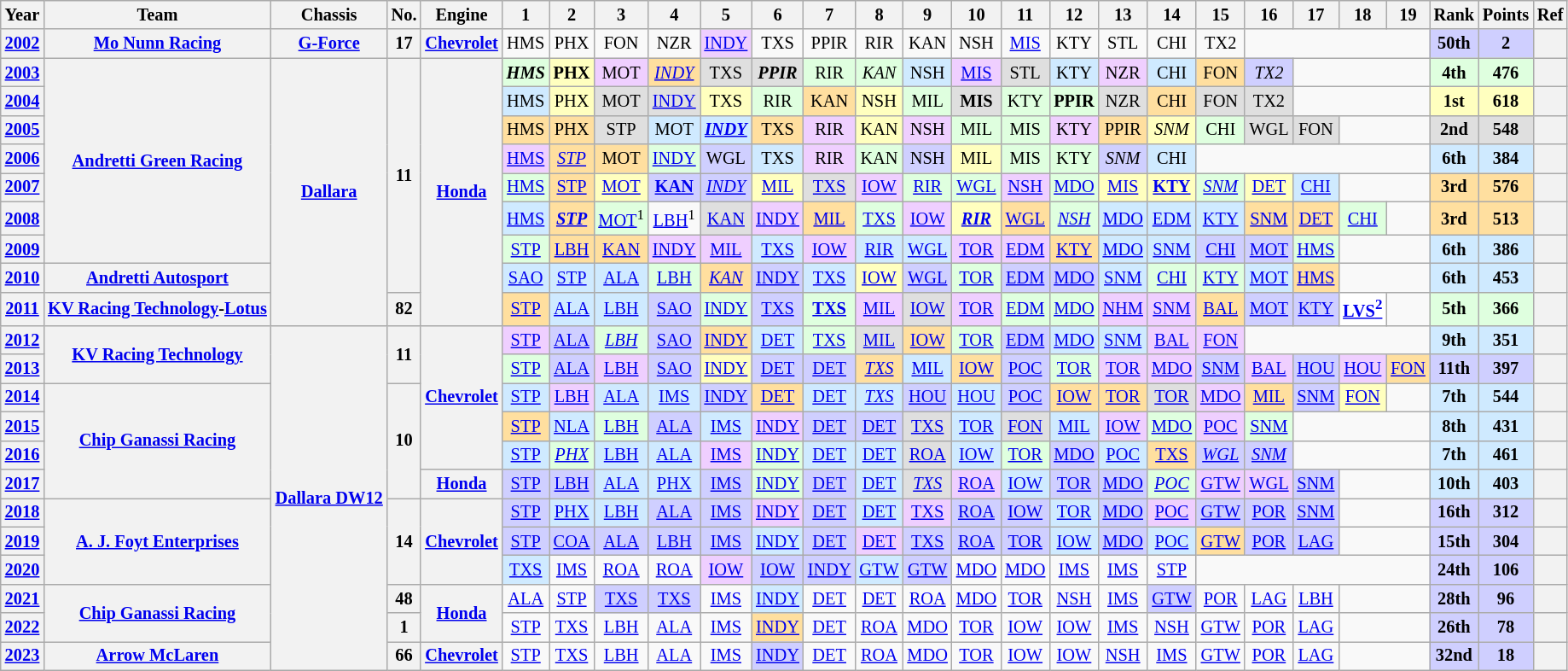<table class="wikitable" style="text-align:center; font-size:85%">
<tr>
<th>Year</th>
<th>Team</th>
<th>Chassis</th>
<th>No.</th>
<th>Engine</th>
<th>1</th>
<th>2</th>
<th>3</th>
<th>4</th>
<th>5</th>
<th>6</th>
<th>7</th>
<th>8</th>
<th>9</th>
<th>10</th>
<th>11</th>
<th>12</th>
<th>13</th>
<th>14</th>
<th>15</th>
<th>16</th>
<th>17</th>
<th>18</th>
<th>19</th>
<th>Rank</th>
<th>Points</th>
<th>Ref</th>
</tr>
<tr>
<th><a href='#'>2002</a></th>
<th nowrap><a href='#'>Mo Nunn Racing</a></th>
<th nowrap><a href='#'>G-Force</a></th>
<th>17</th>
<th><a href='#'>Chevrolet</a></th>
<td>HMS</td>
<td>PHX</td>
<td>FON</td>
<td>NZR</td>
<td style="background:#efcfff;"><a href='#'>INDY</a><br></td>
<td>TXS</td>
<td>PPIR</td>
<td>RIR</td>
<td>KAN</td>
<td>NSH</td>
<td><a href='#'>MIS</a></td>
<td>KTY</td>
<td>STL</td>
<td>CHI</td>
<td>TX2</td>
<td colspan=4></td>
<th style="background:#cfcfff;">50th</th>
<th style="background:#cfcfff;">2</th>
<th></th>
</tr>
<tr>
<th><a href='#'>2003</a></th>
<th rowspan=7 nowrap><a href='#'>Andretti Green Racing</a></th>
<th rowspan=9><a href='#'>Dallara</a></th>
<th rowspan=8>11</th>
<th rowspan=9><a href='#'>Honda</a></th>
<td style="background:#dfffdf;"><strong><em>HMS</em></strong><br></td>
<td style="background:#ffffbf;"><strong>PHX</strong><br></td>
<td style="background:#efcfff;">MOT<br></td>
<td style="background:#ffdf9f;"><a href='#'><em>INDY</em></a><br></td>
<td style="background:#dfdfdf;">TXS<br></td>
<td style="background:#dfdfdf;"><strong><em>PPIR</em></strong><br></td>
<td style="background:#dfffdf;">RIR<br></td>
<td style="background:#dfffdf;"><em>KAN</em><br></td>
<td style="background:#cfeaff;">NSH<br></td>
<td style="background:#efcfff;"><a href='#'>MIS</a><br></td>
<td style="background:#dfdfdf;">STL<br></td>
<td style="background:#cfeaff;">KTY<br></td>
<td style="background:#efcfff;">NZR<br></td>
<td style="background:#cfeaff;">CHI<br></td>
<td style="background:#ffdf9f;">FON<br></td>
<td style="background:#cfcfff;"><em>TX2</em><br></td>
<td colspan=3></td>
<th style="background:#dfffdf;">4th</th>
<th style="background:#dfffdf;">476</th>
<th></th>
</tr>
<tr>
<th><a href='#'>2004</a></th>
<td style="background:#cfeaff;">HMS<br></td>
<td style="background:#ffffbf;">PHX<br></td>
<td style="background:#dfdfdf;">MOT<br></td>
<td style="background:#dfdfdf;"><a href='#'>INDY</a><br></td>
<td style="background:#ffffbf;">TXS<br></td>
<td style="background:#dfffdf;">RIR<br></td>
<td style="background:#ffdf9f;">KAN<br></td>
<td style="background:#ffffbf;">NSH<br></td>
<td style="background:#dfffdf;">MIL<br></td>
<td style="background:#dfdfdf;"><strong>MIS</strong><br></td>
<td style="background:#dfffdf;">KTY<br></td>
<td style="background:#dfffdf;"><strong>PPIR</strong><br></td>
<td style="background:#dfdfdf;">NZR<br></td>
<td style="background:#ffdf9f;">CHI<br></td>
<td style="background:#dfdfdf;">FON<br></td>
<td style="background:#dfdfdf;">TX2<br></td>
<td colspan=3></td>
<th style="background:#ffffbf;">1st</th>
<th style="background:#ffffbf;">618</th>
<th></th>
</tr>
<tr>
<th><a href='#'>2005</a></th>
<td style="background:#ffdf9f;">HMS<br></td>
<td style="background:#ffdf9f;">PHX<br></td>
<td style="background:#dfdfdf;">STP<br></td>
<td style="background:#cfeaff;">MOT<br></td>
<td style="background:#cfeaff;"><strong><em><a href='#'>INDY</a></em></strong><br></td>
<td style="background:#ffdf9f;">TXS<br></td>
<td style="background:#efcfff;">RIR<br></td>
<td style="background:#ffffbf;">KAN<br></td>
<td style="background:#efcfff;">NSH<br></td>
<td style="background:#dfffdf;">MIL<br></td>
<td style="background:#dfffdf;">MIS<br></td>
<td style="background:#efcfff;">KTY<br></td>
<td style="background:#ffdf9f;">PPIR<br></td>
<td style="background:#ffffbf;"><em>SNM</em><br></td>
<td style="background:#dfffdf;">CHI<br></td>
<td style="background:#dfdfdf;">WGL<br></td>
<td style="background:#dfdfdf;">FON<br></td>
<td colspan=2></td>
<th style="background:#dfdfdf;">2nd</th>
<th style="background:#dfdfdf;">548</th>
<th></th>
</tr>
<tr>
<th><a href='#'>2006</a></th>
<td style="background:#efcfff;"><a href='#'>HMS</a><br></td>
<td style="background:#ffdf9f;"><em><a href='#'>STP</a></em><br></td>
<td style="background:#ffdf9f;">MOT<br></td>
<td style="background:#dfffdf;"><a href='#'>INDY</a><br></td>
<td style="background:#cfcfff;">WGL<br></td>
<td style="background:#cfeaff;">TXS<br></td>
<td style="background:#efcfff;">RIR<br></td>
<td style="background:#dfffdf;">KAN<br></td>
<td style="background:#cfcfff;">NSH<br></td>
<td style="background:#ffffbf;">MIL<br></td>
<td style="background:#dfffdf;">MIS<br></td>
<td style="background:#dfffdf;">KTY<br></td>
<td style="background:#cfcfff;"><em>SNM</em><br></td>
<td style="background:#cfeaff;">CHI<br></td>
<td colspan=5></td>
<th style="background:#cfeaff;">6th</th>
<th style="background:#cfeaff;">384</th>
<th></th>
</tr>
<tr>
<th><a href='#'>2007</a></th>
<td style="background:#dfffdf;"><a href='#'>HMS</a><br></td>
<td style="background:#ffdf9f;"><a href='#'>STP</a><br></td>
<td style="background:#ffffbf;"><a href='#'>MOT</a><br></td>
<td style="background:#cfcfff;"><strong><a href='#'>KAN</a></strong><br></td>
<td style="background:#cfcfff;"><em><a href='#'>INDY</a></em><br></td>
<td style="background:#ffffbf;"><a href='#'>MIL</a><br></td>
<td style="background:#dfdfdf;"><a href='#'>TXS</a><br></td>
<td style="background:#efcfff;"><a href='#'>IOW</a><br></td>
<td style="background:#dfffdf;"><a href='#'>RIR</a><br></td>
<td style="background:#dfffdf;"><a href='#'>WGL</a><br></td>
<td style="background:#efcfff;"><a href='#'>NSH</a><br></td>
<td style="background:#dfffdf;"><a href='#'>MDO</a><br></td>
<td style="background:#ffffbf;"><a href='#'>MIS</a><br></td>
<td style="background:#ffffbf;"><strong><a href='#'>KTY</a></strong><br></td>
<td style="background:#dfffdf;"><em><a href='#'>SNM</a></em><br></td>
<td style="background:#ffffbf;"><a href='#'>DET</a><br></td>
<td style="background:#cfeaff;"><a href='#'>CHI</a><br></td>
<td colspan=2></td>
<th style="background:#ffdf9f;">3rd</th>
<th style="background:#ffdf9f;">576</th>
<th></th>
</tr>
<tr>
<th><a href='#'>2008</a></th>
<td style="background:#cfeaff;"><a href='#'>HMS</a><br></td>
<td style="background:#ffdf9f;"><strong><em><a href='#'>STP</a></em></strong><br></td>
<td style="background:#dfffdf;"><a href='#'>MOT</a><sup>1</sup><br></td>
<td><a href='#'>LBH</a><sup>1</sup><br></td>
<td style="background:#dfdfdf;"><a href='#'>KAN</a><br></td>
<td style="background:#efcfff;"><a href='#'>INDY</a><br></td>
<td style="background:#ffdf9f;"><a href='#'>MIL</a><br></td>
<td style="background:#dfffdf;"><a href='#'>TXS</a><br></td>
<td style="background:#efcfff;"><a href='#'>IOW</a><br></td>
<td style="background:#ffffbf;"><strong><em><a href='#'>RIR</a></em></strong><br></td>
<td style="background:#ffdf9f;"><a href='#'>WGL</a><br></td>
<td style="background:#dfffdf;"><em><a href='#'>NSH</a></em><br></td>
<td style="background:#cfeaff;"><a href='#'>MDO</a><br></td>
<td style="background:#cfeaff;"><a href='#'>EDM</a><br></td>
<td style="background:#cfeaff;"><a href='#'>KTY</a><br></td>
<td style="background:#ffdf9f;"><a href='#'>SNM</a><br></td>
<td style="background:#ffdf9f;"><a href='#'>DET</a><br></td>
<td style="background:#dfffdf;"><a href='#'>CHI</a><br></td>
<td></td>
<th style="background:#ffdf9f;">3rd</th>
<th style="background:#ffdf9f;">513</th>
<th></th>
</tr>
<tr>
<th><a href='#'>2009</a></th>
<td style="background:#dfffdf;"><a href='#'>STP</a><br></td>
<td style="background:#ffdf9f;"><a href='#'>LBH</a><br></td>
<td style="background:#ffdf9f;"><a href='#'>KAN</a><br></td>
<td style="background:#efcfff;"><a href='#'>INDY</a><br></td>
<td style="background:#efcfff;"><a href='#'>MIL</a><br></td>
<td style="background:#cfeaff;"><a href='#'>TXS</a><br></td>
<td style="background:#efcfff;"><a href='#'>IOW</a><br></td>
<td style="background:#cfeaff;"><a href='#'>RIR</a><br></td>
<td style="background:#cfeaff;"><a href='#'>WGL</a><br></td>
<td style="background:#efcfff;"><a href='#'>TOR</a><br></td>
<td style="background:#efcfff;"><a href='#'>EDM</a><br></td>
<td style="background:#ffdf9f;"><a href='#'>KTY</a><br></td>
<td style="background:#cfeaff;"><a href='#'>MDO</a><br></td>
<td style="background:#cfeaff;"><a href='#'>SNM</a><br></td>
<td style="background:#cfcfff;"><a href='#'>CHI</a><br></td>
<td style="background:#cfcfff;"><a href='#'>MOT</a><br></td>
<td style="background:#dfffdf;"><a href='#'>HMS</a><br></td>
<td colspan=2></td>
<th style="background:#cfeaff;">6th</th>
<th style="background:#cfeaff;">386</th>
<th></th>
</tr>
<tr>
<th><a href='#'>2010</a></th>
<th nowrap><a href='#'>Andretti Autosport</a></th>
<td style="background:#cfeaff;"><a href='#'>SAO</a><br></td>
<td style="background:#cfeaff;"><a href='#'>STP</a><br></td>
<td style="background:#cfeaff;"><a href='#'>ALA</a><br></td>
<td style="background:#dfffdf;"><a href='#'>LBH</a><br></td>
<td style="background:#ffdf9f;"><em><a href='#'>KAN</a></em><br></td>
<td style="background:#cfcfff;"><a href='#'>INDY</a><br></td>
<td style="background:#cfeaff;"><a href='#'>TXS</a><br></td>
<td style="background:#ffffbf;"><a href='#'>IOW</a><br></td>
<td style="background:#cfcfff;"><a href='#'>WGL</a><br></td>
<td style="background:#dfffdf;"><a href='#'>TOR</a><br></td>
<td style="background:#cfcfff;"><a href='#'>EDM</a><br></td>
<td style="background:#cfcfff;"><a href='#'>MDO</a><br></td>
<td style="background:#cfeaff;"><a href='#'>SNM</a><br></td>
<td style="background:#dfffdf;"><a href='#'>CHI</a><br></td>
<td style="background:#dfffdf;"><a href='#'>KTY</a><br></td>
<td style="background:#cfeaff;"><a href='#'>MOT</a><br></td>
<td style="background:#ffdf9f;"><a href='#'>HMS</a><br></td>
<td colspan=2></td>
<th style="background:#cfeaff;">6th</th>
<th style="background:#cfeaff;">453</th>
<th></th>
</tr>
<tr>
<th><a href='#'>2011</a></th>
<th nowrap><a href='#'>KV Racing Technology</a>-<a href='#'>Lotus</a></th>
<th>82</th>
<td style="background:#ffdf9f;"><a href='#'>STP</a><br></td>
<td style="background:#cfeaff;"><a href='#'>ALA</a><br></td>
<td style="background:#cfeaff;"><a href='#'>LBH</a><br></td>
<td style="background:#cfcfff;"><a href='#'>SAO</a><br></td>
<td style="background:#dfffdf;"><a href='#'>INDY</a><br></td>
<td style="background:#cfcfff;"><a href='#'>TXS</a><br></td>
<td style="background:#dfffdf;"><strong><a href='#'>TXS</a></strong><br></td>
<td style="background:#efcfff;"><a href='#'>MIL</a><br></td>
<td style="background:#dfdfdf;"><a href='#'>IOW</a><br></td>
<td style="background:#efcfff;"><a href='#'>TOR</a><br></td>
<td style="background:#dfffdf;"><a href='#'>EDM</a><br></td>
<td style="background:#dfffdf;"><a href='#'>MDO</a><br></td>
<td style="background:#efcfff;"><a href='#'>NHM</a><br></td>
<td style="background:#efcfff;"><a href='#'>SNM</a><br></td>
<td style="background:#ffdf9f;"><a href='#'>BAL</a><br></td>
<td style="background:#cfcfff;"><a href='#'>MOT</a><br></td>
<td style="background:#cfcfff;"><a href='#'>KTY</a><br></td>
<td style="background:#fff;"><strong><a href='#'>LVS<sup>2</sup></a></strong><br></td>
<td></td>
<th style="background:#dfffdf;">5th</th>
<th style="background:#dfffdf;">366</th>
<th></th>
</tr>
<tr>
<th><a href='#'>2012</a></th>
<th rowspan=2 nowrap><a href='#'>KV Racing Technology</a></th>
<th rowspan=12 nowrap><a href='#'>Dallara DW12</a></th>
<th rowspan=2>11</th>
<th rowspan=5><a href='#'>Chevrolet</a></th>
<td style="background:#efcfff;"><a href='#'>STP</a><br></td>
<td style="background:#cfcfff;"><a href='#'>ALA</a><br></td>
<td style="background:#dfffdf;"><em><a href='#'>LBH</a></em><br></td>
<td style="background:#cfcfff;"><a href='#'>SAO</a><br></td>
<td style="background:#ffdf9f;"><a href='#'>INDY</a><br></td>
<td style="background:#cfeaff;"><a href='#'>DET</a><br></td>
<td style="background:#dfffdf;"><a href='#'>TXS</a><br></td>
<td style="background:#dfdfdf;"><a href='#'>MIL</a><br></td>
<td style="background:#ffdf9f;"><a href='#'>IOW</a><br></td>
<td style="background:#dfffdf;"><a href='#'>TOR</a><br></td>
<td style="background:#cfcfff;"><a href='#'>EDM</a><br></td>
<td style="background:#cfeaff;"><a href='#'>MDO</a><br></td>
<td style="background:#cfeaff;"><a href='#'>SNM</a><br></td>
<td style="background:#efcfff;"><a href='#'>BAL</a><br></td>
<td style="background:#efcfff;"><a href='#'>FON</a><br></td>
<td colspan=4></td>
<th style="background:#cfeaff;">9th</th>
<th style="background:#cfeaff;">351</th>
<th></th>
</tr>
<tr>
<th><a href='#'>2013</a></th>
<td style="background:#DFFFDF;"><a href='#'>STP</a><br></td>
<td style="background:#CFCFFF;"><a href='#'>ALA</a><br></td>
<td style="background:#EFCFFF;"><a href='#'>LBH</a><br></td>
<td style="background:#CFCFFF;"><a href='#'>SAO</a><br></td>
<td style="background:#FFFFBF;"><a href='#'>INDY</a><br></td>
<td style="background:#CFCFFF;"><a href='#'>DET</a><br></td>
<td style="background:#CFCFFF;"><a href='#'>DET</a><br></td>
<td style="background:#FFDF9F;"><em><a href='#'>TXS</a></em><br></td>
<td style="background:#CFEAFF;"><a href='#'>MIL</a><br></td>
<td style="background:#FFDF9F;"><a href='#'>IOW</a><br></td>
<td style="background:#CFCFFF;"><a href='#'>POC</a><br></td>
<td style="background:#DFFFDF;"><a href='#'>TOR</a><br></td>
<td style="background:#EFCFFF;"><a href='#'>TOR</a><br></td>
<td style="background:#EFCFFF;"><a href='#'>MDO</a><br></td>
<td style="background:#CFCFFF;"><a href='#'>SNM</a><br></td>
<td style="background:#EFCFFF;"><a href='#'>BAL</a><br></td>
<td style="background:#CFCFFF;"><a href='#'>HOU</a><br></td>
<td style="background:#EFCFFF;"><a href='#'>HOU</a><br></td>
<td style="background:#FFDF9F;"><a href='#'>FON</a><br></td>
<th style="background:#CFCFFF;">11th</th>
<th style="background:#CFCFFF;">397</th>
<th></th>
</tr>
<tr>
<th><a href='#'>2014</a></th>
<th rowspan=4 nowrap><a href='#'>Chip Ganassi Racing</a></th>
<th rowspan=4>10</th>
<td style="background:#CFEAFF;"><a href='#'>STP</a><br></td>
<td style="background:#EFCFFF;"><a href='#'>LBH</a><br></td>
<td style="background:#CFEAFF;"><a href='#'>ALA</a><br></td>
<td style="background:#CFEAFF;"><a href='#'>IMS</a><br></td>
<td style="background:#CFCFFF;"><a href='#'>INDY</a><br></td>
<td style="background:#FFDF9F;"><a href='#'>DET</a><br></td>
<td style="background:#CFEAFF;"><a href='#'>DET</a><br></td>
<td style="background:#CFEAFF;"><em><a href='#'>TXS</a></em><br></td>
<td style="background:#CFCFFF;"><a href='#'>HOU</a><br></td>
<td style="background:#CFEAFF;"><a href='#'>HOU</a><br></td>
<td style="background:#CFCFFF;"><a href='#'>POC</a><br></td>
<td style="background:#FFDF9F;"><a href='#'>IOW</a><br></td>
<td style="background:#FFDF9F;"><a href='#'>TOR</a><br></td>
<td style="background:#DFDFDF;"><a href='#'>TOR</a><br></td>
<td style="background:#EFCFFF;"><a href='#'>MDO</a><br></td>
<td style="background:#FFDF9F;"><a href='#'>MIL</a><br></td>
<td style="background:#CFCFFF;"><a href='#'>SNM</a><br></td>
<td style="background:#FFFFBF;"><a href='#'>FON</a><br></td>
<td></td>
<th style="background:#CFEAFF;">7th</th>
<th style="background:#CFEAFF;">544</th>
<th></th>
</tr>
<tr>
<th><a href='#'>2015</a></th>
<td style="background:#FFDF9F;"><a href='#'>STP</a><br></td>
<td style="background:#CFEAFF;"><a href='#'>NLA</a><br></td>
<td style="background:#DFFFDF;"><a href='#'>LBH</a><br></td>
<td style="background:#CFCFFF;"><a href='#'>ALA</a><br></td>
<td style="background:#CFEAFF;"><a href='#'>IMS</a><br></td>
<td style="background:#EFCFFF;"><a href='#'>INDY</a><br></td>
<td style="background:#CFCFFF;"><a href='#'>DET</a><br></td>
<td style="background:#CFCFFF;"><a href='#'>DET</a><br></td>
<td style="background:#DFDFDF;"><a href='#'>TXS</a><br></td>
<td style="background:#CFEAFF;"><a href='#'>TOR</a><br></td>
<td style="background:#DFDFDF;"><a href='#'>FON</a><br></td>
<td style="background:#CFEAFF;"><a href='#'>MIL</a><br></td>
<td style="background:#EFCFFF;"><a href='#'>IOW</a><br></td>
<td style="background:#DFFFDF;"><a href='#'>MDO</a><br></td>
<td style="background:#EFCFFF;"><a href='#'>POC</a><br></td>
<td style="background:#DFFFDF;"><a href='#'>SNM</a><br></td>
<td colspan=3></td>
<th style="background:#CFEAFF;">8th</th>
<th style="background:#CFEAFF;">431</th>
<th></th>
</tr>
<tr>
<th><a href='#'>2016</a></th>
<td style="background:#CFEAFF;"><a href='#'>STP</a><br></td>
<td style="background:#DFFFDF;"><em><a href='#'>PHX</a></em><br></td>
<td style="background:#CFEAFF;"><a href='#'>LBH</a><br></td>
<td style="background:#CFEAFF;"><a href='#'>ALA</a><br></td>
<td style="background:#EFCFFF;"><a href='#'>IMS</a><br></td>
<td style="background:#DFFFDF;"><a href='#'>INDY</a><br></td>
<td style="background:#CFEAFF;"><a href='#'>DET</a><br></td>
<td style="background:#CFEAFF;"><a href='#'>DET</a><br></td>
<td style="background:#DFDFDF;"><a href='#'>ROA</a><br></td>
<td style="background:#CFEAFF;"><a href='#'>IOW</a><br></td>
<td style="background:#DFFFDF;"><a href='#'>TOR</a><br></td>
<td style="background:#CFCFFF;"><a href='#'>MDO</a><br></td>
<td style="background:#CFEAFF;"><a href='#'>POC</a><br></td>
<td style="background:#FFDF9F;"><a href='#'>TXS</a><br></td>
<td style="background:#CFCFFF;"><em><a href='#'>WGL</a></em><br></td>
<td style="background:#CFCFFF;"><em><a href='#'>SNM</a></em><br></td>
<td colspan=3></td>
<th style="background:#CFEAFF;">7th</th>
<th style="background:#CFEAFF;">461</th>
<th></th>
</tr>
<tr>
<th><a href='#'>2017</a></th>
<th><a href='#'>Honda</a></th>
<td style="background:#CFCFFF;"><a href='#'>STP</a><br></td>
<td style="background:#CFCFFF;"><a href='#'>LBH</a><br></td>
<td style="background:#CFEAFF;"><a href='#'>ALA</a><br></td>
<td style="background:#CFEAFF;"><a href='#'>PHX</a><br></td>
<td style="background:#CFCFFF;"><a href='#'>IMS</a><br></td>
<td style="background:#DFFFDF;"><a href='#'>INDY</a><br></td>
<td style="background:#CFCFFF;"><a href='#'>DET</a><br></td>
<td style="background:#CFEAFF;"><a href='#'>DET</a><br></td>
<td style="background:#DFDFDF;"><em><a href='#'>TXS</a></em><br></td>
<td style="background:#EFCFFF;"><a href='#'>ROA</a><br></td>
<td style="background:#CFEAFF;"><a href='#'>IOW</a><br></td>
<td style="background:#CFCFFF;"><a href='#'>TOR</a><br></td>
<td style="background:#CFCFFF;"><a href='#'>MDO</a><br></td>
<td style="background:#DFFFDF;"><em><a href='#'>POC</a></em><br></td>
<td style="background:#EFCFFF;"><a href='#'>GTW</a><br></td>
<td style="background:#EFCFFF;"><a href='#'>WGL</a><br></td>
<td style="background:#CFCFFF;"><a href='#'>SNM</a><br></td>
<td colspan=2></td>
<th style="background:#CFEAFF;">10th</th>
<th style="background:#CFEAFF;">403</th>
<th></th>
</tr>
<tr>
<th><a href='#'>2018</a></th>
<th rowspan=3 nowrap><a href='#'>A. J. Foyt Enterprises</a></th>
<th rowspan=3>14</th>
<th rowspan=3><a href='#'>Chevrolet</a></th>
<td style="background:#CFCFFF;"><a href='#'>STP</a><br></td>
<td style="background:#CFEAFF;"><a href='#'>PHX</a><br></td>
<td style="background:#CFEAFF;"><a href='#'>LBH</a><br></td>
<td style="background:#CFCFFF;"><a href='#'>ALA</a><br></td>
<td style="background:#CFCFFF;"><a href='#'>IMS</a><br></td>
<td style="background:#EFCFFF;"><a href='#'>INDY</a><br></td>
<td style="background:#CFCFFF;"><a href='#'>DET</a><br></td>
<td style="background:#CFEAFF;"><a href='#'>DET</a><br></td>
<td style="background:#EFCFFF;"><a href='#'>TXS</a><br></td>
<td style="background:#CFCFFF;"><a href='#'>ROA</a><br></td>
<td style="background:#CFCFFF;"><a href='#'>IOW</a><br></td>
<td style="background:#CFEAFF;"><a href='#'>TOR</a><br></td>
<td style="background:#CFCFFF;"><a href='#'>MDO</a><br></td>
<td style="background:#EFCFFF;"><a href='#'>POC</a><br></td>
<td style="background:#CFCFFF;"><a href='#'>GTW</a><br></td>
<td style="background:#CFCFFF;"><a href='#'>POR</a><br></td>
<td style="background:#CFCFFF;"><a href='#'>SNM</a><br></td>
<td colspan=2></td>
<th style="background:#CFCFFF;">16th</th>
<th style="background:#CFCFFF;">312</th>
<th></th>
</tr>
<tr>
<th><a href='#'>2019</a></th>
<td style="background:#CFCFFF;"><a href='#'>STP</a><br></td>
<td style="background:#CFCFFF;"><a href='#'>COA</a><br></td>
<td style="background:#CFCFFF;"><a href='#'>ALA</a><br></td>
<td style="background:#CFCFFF;"><a href='#'>LBH</a><br></td>
<td style="background:#CFCFFF;"><a href='#'>IMS</a><br></td>
<td style="background:#CFEAFF;"><a href='#'>INDY</a><br></td>
<td style="background:#CFCFFF;"><a href='#'>DET</a><br></td>
<td style="background:#EFCFFF;"><a href='#'>DET</a><br></td>
<td style="background:#CFCFFF;"><a href='#'>TXS</a><br></td>
<td style="background:#CFCFFF;"><a href='#'>ROA</a><br></td>
<td style="background:#CFCFFF;"><a href='#'>TOR</a><br></td>
<td style="background:#CFEAFF;"><a href='#'>IOW</a><br></td>
<td style="background:#CFCFFF;"><a href='#'>MDO</a><br></td>
<td style="background:#CFEAFF;"><a href='#'>POC</a><br></td>
<td style="background:#FFDF9F;"><a href='#'>GTW</a><br></td>
<td style="background:#CFCFFF;"><a href='#'>POR</a><br></td>
<td style="background:#CFCFFF;"><a href='#'>LAG</a><br></td>
<td colspan=2></td>
<th style="background:#CFCFFF;">15th</th>
<th style="background:#CFCFFF;">304</th>
<th></th>
</tr>
<tr>
<th><a href='#'>2020</a></th>
<td style="background:#CFEAFF;"><a href='#'>TXS</a><br></td>
<td><a href='#'>IMS</a><br></td>
<td><a href='#'>ROA</a><br></td>
<td><a href='#'>ROA</a><br></td>
<td style="background:#EFCFFF;"><a href='#'>IOW</a><br></td>
<td style="background:#CFCFFF;"><a href='#'>IOW</a><br></td>
<td style="background:#CFCFFF;"><a href='#'>INDY</a><br></td>
<td style="background:#CFEAFF;"><a href='#'>GTW</a><br></td>
<td style="background:#CFCFFF;"><a href='#'>GTW</a><br></td>
<td><a href='#'>MDO</a></td>
<td><a href='#'>MDO</a></td>
<td><a href='#'>IMS</a></td>
<td><a href='#'>IMS</a></td>
<td><a href='#'>STP</a></td>
<td colspan=5></td>
<th style="background:#CFCFFF;">24th</th>
<th style="background:#CFCFFF;">106</th>
<th></th>
</tr>
<tr>
<th><a href='#'>2021</a></th>
<th rowspan=2 nowrap><a href='#'>Chip Ganassi Racing</a></th>
<th>48</th>
<th rowspan=2><a href='#'>Honda</a></th>
<td><a href='#'>ALA</a></td>
<td><a href='#'>STP</a></td>
<td style="background:#CFCFFF;"><a href='#'>TXS</a><br></td>
<td style="background:#CFCFFF;"><a href='#'>TXS</a><br></td>
<td><a href='#'>IMS</a></td>
<td style="background:#CFEAFF;"><a href='#'>INDY</a><br></td>
<td><a href='#'>DET</a></td>
<td><a href='#'>DET</a></td>
<td><a href='#'>ROA</a></td>
<td><a href='#'>MDO</a></td>
<td><a href='#'>TOR</a></td>
<td><a href='#'>NSH</a></td>
<td><a href='#'>IMS</a></td>
<td style="background:#CFCFFF;"><a href='#'>GTW</a><br></td>
<td><a href='#'>POR</a></td>
<td><a href='#'>LAG</a></td>
<td><a href='#'>LBH</a></td>
<td colspan=2></td>
<th style="background:#CFCFFF;">28th</th>
<th style="background:#CFCFFF;">96</th>
<th></th>
</tr>
<tr>
<th><a href='#'>2022</a></th>
<th>1</th>
<td><a href='#'>STP</a><br></td>
<td><a href='#'>TXS</a><br></td>
<td><a href='#'>LBH</a><br></td>
<td><a href='#'>ALA</a><br></td>
<td><a href='#'>IMS</a><br></td>
<td style="background:#FFDF9F;"><a href='#'>INDY</a><br></td>
<td><a href='#'>DET</a></td>
<td><a href='#'>ROA</a></td>
<td><a href='#'>MDO</a></td>
<td><a href='#'>TOR</a></td>
<td><a href='#'>IOW</a></td>
<td><a href='#'>IOW</a></td>
<td><a href='#'>IMS</a></td>
<td><a href='#'>NSH</a></td>
<td><a href='#'>GTW</a></td>
<td><a href='#'>POR</a></td>
<td><a href='#'>LAG</a></td>
<td colspan=2></td>
<th style="background:#CFCFFF;">26th</th>
<th style="background:#CFCFFF;">78</th>
<th></th>
</tr>
<tr>
<th><a href='#'>2023</a></th>
<th nowrap><a href='#'>Arrow McLaren</a></th>
<th>66</th>
<th><a href='#'>Chevrolet</a></th>
<td><a href='#'>STP</a><br></td>
<td><a href='#'>TXS</a><br></td>
<td><a href='#'>LBH</a><br></td>
<td><a href='#'>ALA</a><br></td>
<td><a href='#'>IMS</a><br></td>
<td style="background:#CFCFFF;"><a href='#'>INDY</a><br></td>
<td><a href='#'>DET</a><br></td>
<td><a href='#'>ROA</a><br></td>
<td><a href='#'>MDO</a><br></td>
<td><a href='#'>TOR</a><br></td>
<td><a href='#'>IOW</a><br></td>
<td><a href='#'>IOW</a><br></td>
<td><a href='#'>NSH</a><br></td>
<td><a href='#'>IMS</a><br></td>
<td><a href='#'>GTW</a><br></td>
<td><a href='#'>POR</a><br></td>
<td><a href='#'>LAG</a><br></td>
<td colspan=2></td>
<th style="background:#CFCFFF;">32nd</th>
<th style="background:#CFCFFF;">18</th>
<th></th>
</tr>
</table>
